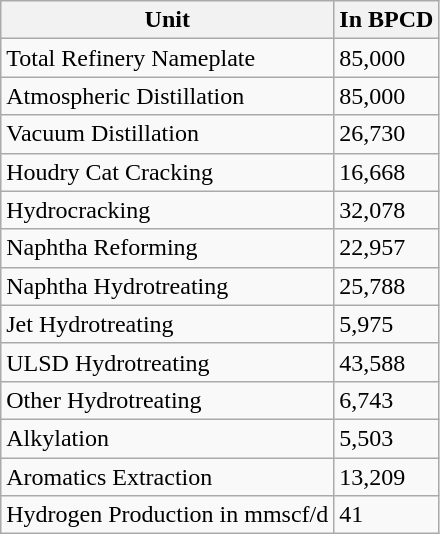<table class="wikitable">
<tr>
<th>Unit</th>
<th>In BPCD</th>
</tr>
<tr>
<td>Total Refinery Nameplate</td>
<td>85,000</td>
</tr>
<tr>
<td>Atmospheric Distillation</td>
<td>85,000</td>
</tr>
<tr>
<td>Vacuum Distillation</td>
<td>26,730</td>
</tr>
<tr>
<td>Houdry Cat Cracking</td>
<td>16,668</td>
</tr>
<tr>
<td>Hydrocracking</td>
<td>32,078</td>
</tr>
<tr>
<td>Naphtha Reforming</td>
<td>22,957</td>
</tr>
<tr>
<td>Naphtha Hydrotreating</td>
<td>25,788</td>
</tr>
<tr>
<td>Jet Hydrotreating</td>
<td>5,975</td>
</tr>
<tr>
<td>ULSD Hydrotreating</td>
<td>43,588</td>
</tr>
<tr>
<td>Other Hydrotreating</td>
<td>6,743</td>
</tr>
<tr>
<td>Alkylation</td>
<td>5,503</td>
</tr>
<tr>
<td>Aromatics Extraction</td>
<td>13,209</td>
</tr>
<tr>
<td>Hydrogen Production in mmscf/d</td>
<td>41</td>
</tr>
</table>
